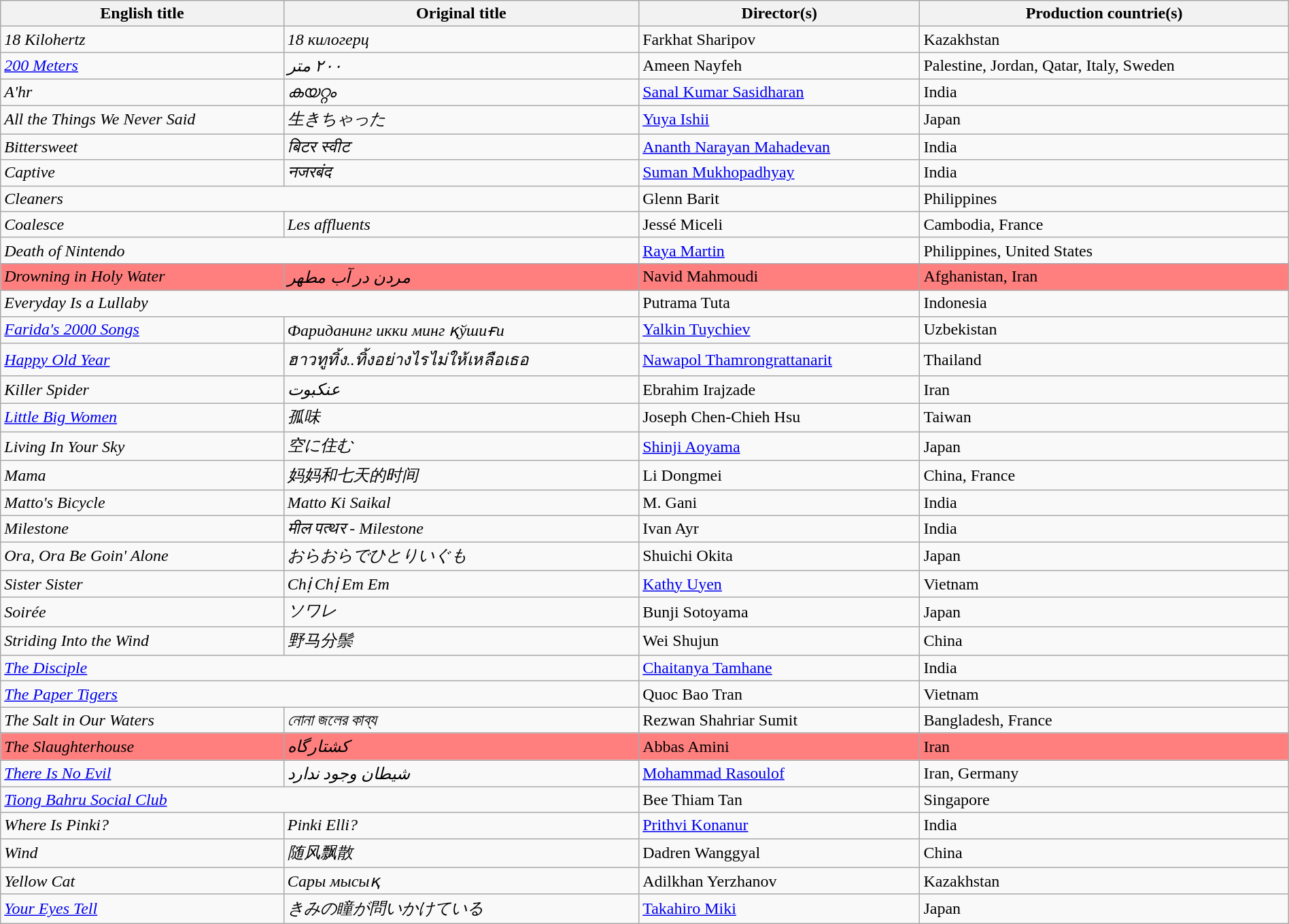<table class="sortable wikitable" style="width:100%; margin-bottom:4px" cellpadding="5">
<tr>
<th scope="col">English title</th>
<th scope="col">Original title</th>
<th scope="col">Director(s)</th>
<th scope="col">Production countrie(s)</th>
</tr>
<tr>
<td><em>18 Kilohertz</em></td>
<td><em>18 килогерц</em></td>
<td>Farkhat Sharipov</td>
<td>Kazakhstan</td>
</tr>
<tr>
<td><em><a href='#'>200 Meters</a></em></td>
<td><em>٢٠٠ متر</em></td>
<td>Ameen Nayfeh</td>
<td>Palestine, Jordan, Qatar, Italy, Sweden</td>
</tr>
<tr>
<td><em>A'hr</em></td>
<td><em>കയറ്റം</em></td>
<td><a href='#'>Sanal Kumar Sasidharan</a></td>
<td>India</td>
</tr>
<tr>
<td><em>All the Things We Never Said</em></td>
<td><em>生きちゃった</em></td>
<td><a href='#'>Yuya Ishii</a></td>
<td>Japan</td>
</tr>
<tr>
<td><em>Bittersweet</em></td>
<td><em>बिटर स्वीट</em></td>
<td><a href='#'>Ananth Narayan Mahadevan</a></td>
<td>India</td>
</tr>
<tr>
<td><em>Captive</em></td>
<td><em>नजरबंद</em></td>
<td><a href='#'>Suman Mukhopadhyay</a></td>
<td>India</td>
</tr>
<tr>
<td colspan="2"><em>Cleaners</em></td>
<td>Glenn Barit</td>
<td>Philippines</td>
</tr>
<tr>
<td><em>Coalesce</em></td>
<td><em>Les affluents</em></td>
<td>Jessé Miceli</td>
<td>Cambodia, France</td>
</tr>
<tr>
<td colspan="2"><em>Death of Nintendo</em></td>
<td><a href='#'>Raya Martin</a></td>
<td>Philippines, United States</td>
</tr>
<tr bgcolor="#FF7F7F">
<td><em>Drowning in Holy Water</em> </td>
<td><em>مردن در آب مطهر</em></td>
<td>Navid Mahmoudi</td>
<td>Afghanistan, Iran</td>
</tr>
<tr>
<td colspan="2"><em>Everyday Is a Lullaby</em></td>
<td>Putrama Tuta</td>
<td>Indonesia</td>
</tr>
<tr>
<td><em><a href='#'>Farida's 2000 Songs</a></em></td>
<td><em>Фариданинг икки минг қўшиғи</em></td>
<td><a href='#'>Yalkin Tuychiev</a></td>
<td>Uzbekistan</td>
</tr>
<tr>
<td><em><a href='#'>Happy Old Year</a></em></td>
<td><em>ฮาวทูทิ้ง..ทิ้งอย่างไรไม่ให้เหลือเธอ</em></td>
<td><a href='#'>Nawapol Thamrongrattanarit</a></td>
<td>Thailand</td>
</tr>
<tr>
<td><em>Killer Spider</em></td>
<td><em>عنکبوت</em></td>
<td>Ebrahim Irajzade</td>
<td>Iran</td>
</tr>
<tr>
<td><em><a href='#'>Little Big Women</a></em></td>
<td><em>孤味</em></td>
<td>Joseph Chen-Chieh Hsu</td>
<td>Taiwan</td>
</tr>
<tr>
<td><em>Living In Your Sky</em></td>
<td><em>空に住む</em></td>
<td><a href='#'>Shinji Aoyama</a></td>
<td>Japan</td>
</tr>
<tr>
<td><em>Mama</em></td>
<td><em>妈妈和七天的时间</em></td>
<td>Li Dongmei</td>
<td>China, France</td>
</tr>
<tr>
<td><em>Matto's Bicycle</em></td>
<td><em>Matto Ki Saikal</em></td>
<td>M. Gani</td>
<td>India</td>
</tr>
<tr>
<td><em>Milestone</em></td>
<td><em>मील पत्थर - Milestone</em></td>
<td>Ivan Ayr</td>
<td>India</td>
</tr>
<tr>
<td><em>Ora, Ora Be Goin' Alone</em></td>
<td><em>おらおらでひとりいぐも</em></td>
<td>Shuichi Okita</td>
<td>Japan</td>
</tr>
<tr>
<td><em>Sister Sister</em></td>
<td><em>Chị Chị Em Em</em></td>
<td><a href='#'>Kathy Uyen</a></td>
<td>Vietnam</td>
</tr>
<tr>
<td><em>Soirée</em></td>
<td><em>ソワレ</em></td>
<td>Bunji Sotoyama</td>
<td>Japan</td>
</tr>
<tr>
<td><em>Striding Into the Wind</em></td>
<td><em>野马分鬃</em></td>
<td>Wei Shujun</td>
<td>China</td>
</tr>
<tr>
<td colspan="2"><em><a href='#'>The Disciple</a></em></td>
<td><a href='#'>Chaitanya Tamhane</a></td>
<td>India</td>
</tr>
<tr>
<td colspan="2"><em><a href='#'>The Paper Tigers</a></em></td>
<td>Quoc Bao Tran</td>
<td>Vietnam</td>
</tr>
<tr>
<td><em>The Salt in Our Waters</em></td>
<td><em>নোনা জলের কাব্য</em></td>
<td>Rezwan Shahriar Sumit</td>
<td>Bangladesh, France</td>
</tr>
<tr bgcolor="#FF7F7F">
<td><em>The Slaughterhouse</em> </td>
<td><em>کشتارگاه</em></td>
<td>Abbas Amini</td>
<td>Iran</td>
</tr>
<tr>
<td><em><a href='#'>There Is No Evil</a></em></td>
<td><em>شیطان وجود ندارد</em></td>
<td><a href='#'>Mohammad Rasoulof</a></td>
<td>Iran, Germany</td>
</tr>
<tr>
<td colspan="2"><em><a href='#'>Tiong Bahru Social Club</a></em></td>
<td>Bee Thiam Tan</td>
<td>Singapore</td>
</tr>
<tr>
<td><em>Where Is Pinki?</em></td>
<td><em>Pinki Elli?</em></td>
<td><a href='#'>Prithvi Konanur</a></td>
<td>India</td>
</tr>
<tr>
<td><em>Wind</em></td>
<td><em>随风飘散</em></td>
<td>Dadren Wanggyal</td>
<td>China</td>
</tr>
<tr>
<td><em>Yellow Cat</em></td>
<td><em>Сары мысық</em></td>
<td>Adilkhan Yerzhanov</td>
<td>Kazakhstan</td>
</tr>
<tr>
<td><em><a href='#'>Your Eyes Tell</a></em></td>
<td><em>きみの瞳が問いかけている</em></td>
<td><a href='#'>Takahiro Miki</a></td>
<td>Japan</td>
</tr>
</table>
